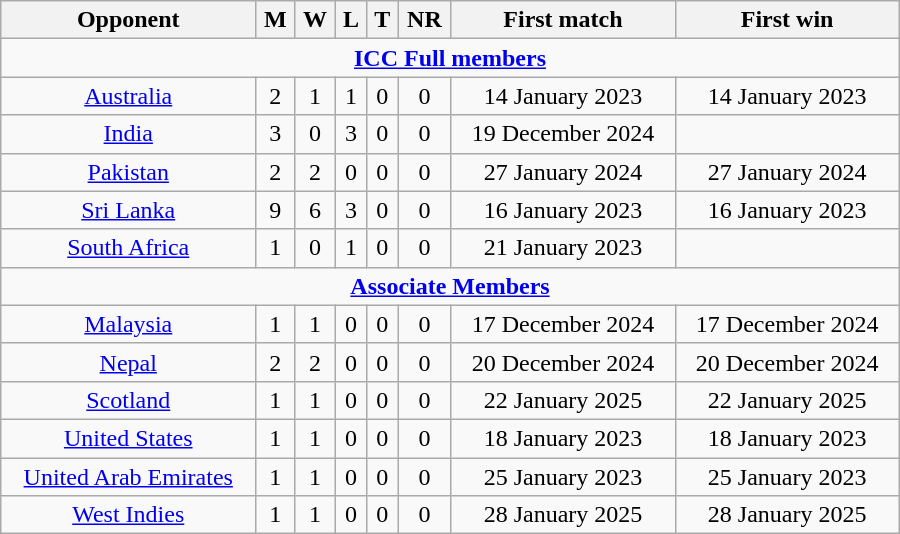<table class="wikitable" style="text-align: center; width: 600px">
<tr>
<th>Opponent</th>
<th>M</th>
<th>W</th>
<th>L</th>
<th>T</th>
<th>NR</th>
<th>First match</th>
<th>First win</th>
</tr>
<tr>
<td colspan="9" style="text-align: center;"><strong><a href='#'>ICC Full members</a></strong></td>
</tr>
<tr>
<td> <a href='#'>Australia</a></td>
<td>2</td>
<td>1</td>
<td>1</td>
<td>0</td>
<td>0</td>
<td>14 January 2023</td>
<td>14 January 2023</td>
</tr>
<tr>
<td> <a href='#'>India</a></td>
<td>3</td>
<td>0</td>
<td>3</td>
<td>0</td>
<td>0</td>
<td>19 December 2024</td>
<td></td>
</tr>
<tr>
<td> <a href='#'>Pakistan</a></td>
<td>2</td>
<td>2</td>
<td>0</td>
<td>0</td>
<td>0</td>
<td>27 January 2024</td>
<td>27 January 2024</td>
</tr>
<tr>
<td> <a href='#'>Sri Lanka</a></td>
<td>9</td>
<td>6</td>
<td>3</td>
<td>0</td>
<td>0</td>
<td>16 January 2023</td>
<td>16 January 2023</td>
</tr>
<tr>
<td> <a href='#'>South Africa</a></td>
<td>1</td>
<td>0</td>
<td>1</td>
<td>0</td>
<td>0</td>
<td>21 January 2023</td>
<td></td>
</tr>
<tr>
<td colspan="9"><a href='#'><strong>Associate Members</strong></a></td>
</tr>
<tr>
<td> <a href='#'>Malaysia</a></td>
<td>1</td>
<td>1</td>
<td>0</td>
<td>0</td>
<td>0</td>
<td>17 December 2024</td>
<td>17 December 2024</td>
</tr>
<tr>
<td> <a href='#'>Nepal</a></td>
<td>2</td>
<td>2</td>
<td>0</td>
<td>0</td>
<td>0</td>
<td>20 December 2024</td>
<td>20 December 2024</td>
</tr>
<tr>
<td> <a href='#'>Scotland</a></td>
<td>1</td>
<td>1</td>
<td>0</td>
<td>0</td>
<td>0</td>
<td>22 January 2025</td>
<td>22 January 2025</td>
</tr>
<tr>
<td> <a href='#'>United States</a></td>
<td>1</td>
<td>1</td>
<td>0</td>
<td>0</td>
<td>0</td>
<td>18 January 2023</td>
<td>18 January 2023</td>
</tr>
<tr>
<td> <a href='#'>United Arab Emirates</a></td>
<td>1</td>
<td>1</td>
<td>0</td>
<td>0</td>
<td>0</td>
<td>25 January 2023</td>
<td>25 January 2023</td>
</tr>
<tr>
<td> <a href='#'>West Indies</a></td>
<td>1</td>
<td>1</td>
<td>0</td>
<td>0</td>
<td>0</td>
<td>28 January 2025</td>
<td>28 January 2025</td>
</tr>
</table>
